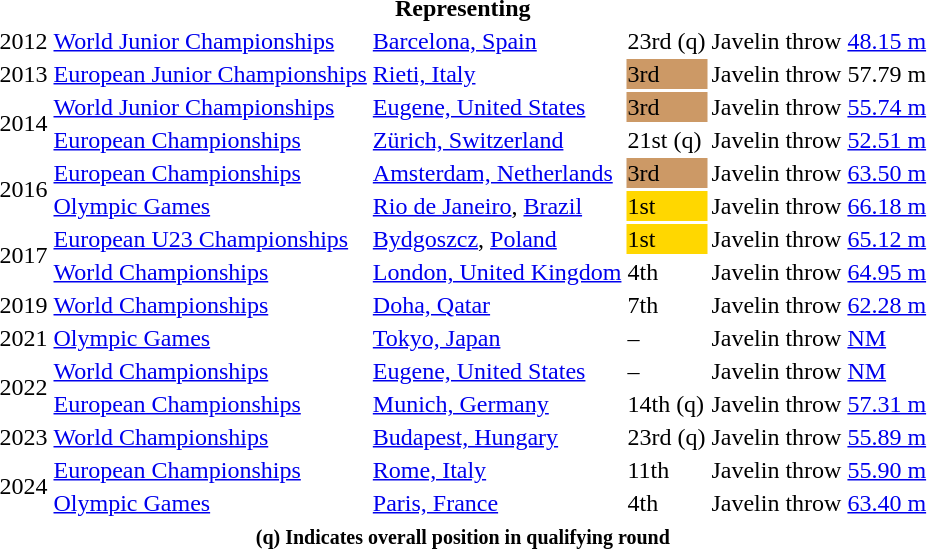<table>
<tr>
<th colspan="6">Representing </th>
</tr>
<tr>
<td>2012</td>
<td><a href='#'>World Junior Championships</a></td>
<td><a href='#'>Barcelona, Spain</a></td>
<td>23rd (q)</td>
<td>Javelin throw</td>
<td><a href='#'>48.15 m</a></td>
</tr>
<tr>
<td>2013</td>
<td><a href='#'>European Junior Championships</a></td>
<td><a href='#'>Rieti, Italy</a></td>
<td bgcolor=cc9966>3rd</td>
<td>Javelin throw</td>
<td>57.79 m</td>
</tr>
<tr>
<td rowspan=2>2014</td>
<td><a href='#'>World Junior Championships</a></td>
<td><a href='#'>Eugene, United States</a></td>
<td bgcolor=cc9966>3rd</td>
<td>Javelin throw</td>
<td><a href='#'>55.74 m</a></td>
</tr>
<tr>
<td><a href='#'>European Championships</a></td>
<td><a href='#'>Zürich, Switzerland</a></td>
<td>21st (q)</td>
<td>Javelin throw</td>
<td><a href='#'>52.51 m</a></td>
</tr>
<tr>
<td rowspan=2>2016</td>
<td><a href='#'>European Championships</a></td>
<td><a href='#'>Amsterdam, Netherlands</a></td>
<td bgcolor=cc9966>3rd</td>
<td>Javelin throw</td>
<td><a href='#'>63.50 m</a></td>
</tr>
<tr>
<td><a href='#'>Olympic Games</a></td>
<td><a href='#'>Rio de Janeiro</a>, <a href='#'>Brazil</a></td>
<td bgcolor=gold>1st</td>
<td>Javelin throw</td>
<td><a href='#'>66.18 m</a></td>
</tr>
<tr>
<td rowspan=2>2017</td>
<td><a href='#'>European U23 Championships</a></td>
<td><a href='#'>Bydgoszcz</a>, <a href='#'>Poland</a></td>
<td bgcolor=gold>1st</td>
<td>Javelin throw</td>
<td><a href='#'>65.12 m</a></td>
</tr>
<tr>
<td><a href='#'>World Championships</a></td>
<td><a href='#'>London, United Kingdom</a></td>
<td>4th</td>
<td>Javelin throw</td>
<td><a href='#'>64.95 m</a></td>
</tr>
<tr>
<td>2019</td>
<td><a href='#'>World Championships</a></td>
<td><a href='#'>Doha, Qatar</a></td>
<td>7th</td>
<td>Javelin throw</td>
<td><a href='#'>62.28 m</a></td>
</tr>
<tr>
<td>2021</td>
<td><a href='#'>Olympic Games</a></td>
<td><a href='#'>Tokyo, Japan</a></td>
<td>–</td>
<td>Javelin throw</td>
<td><a href='#'>NM</a></td>
</tr>
<tr>
<td rowspan=2>2022</td>
<td><a href='#'>World Championships</a></td>
<td><a href='#'>Eugene, United States</a></td>
<td>–</td>
<td>Javelin throw</td>
<td><a href='#'>NM</a></td>
</tr>
<tr>
<td><a href='#'>European Championships</a></td>
<td><a href='#'>Munich, Germany</a></td>
<td>14th (q)</td>
<td>Javelin throw</td>
<td><a href='#'>57.31 m</a></td>
</tr>
<tr>
<td>2023</td>
<td><a href='#'>World Championships</a></td>
<td><a href='#'>Budapest, Hungary</a></td>
<td>23rd (q)</td>
<td>Javelin throw</td>
<td><a href='#'>55.89 m</a></td>
</tr>
<tr>
<td rowspan=2>2024</td>
<td><a href='#'>European Championships</a></td>
<td><a href='#'>Rome, Italy</a></td>
<td>11th</td>
<td>Javelin throw</td>
<td><a href='#'>55.90 m</a></td>
</tr>
<tr>
<td><a href='#'>Olympic Games</a></td>
<td><a href='#'>Paris, France</a></td>
<td>4th</td>
<td>Javelin throw</td>
<td><a href='#'>63.40 m</a></td>
</tr>
<tr>
<th colspan=6><small><strong> (q) Indicates overall position in qualifying round</strong></small></th>
</tr>
</table>
